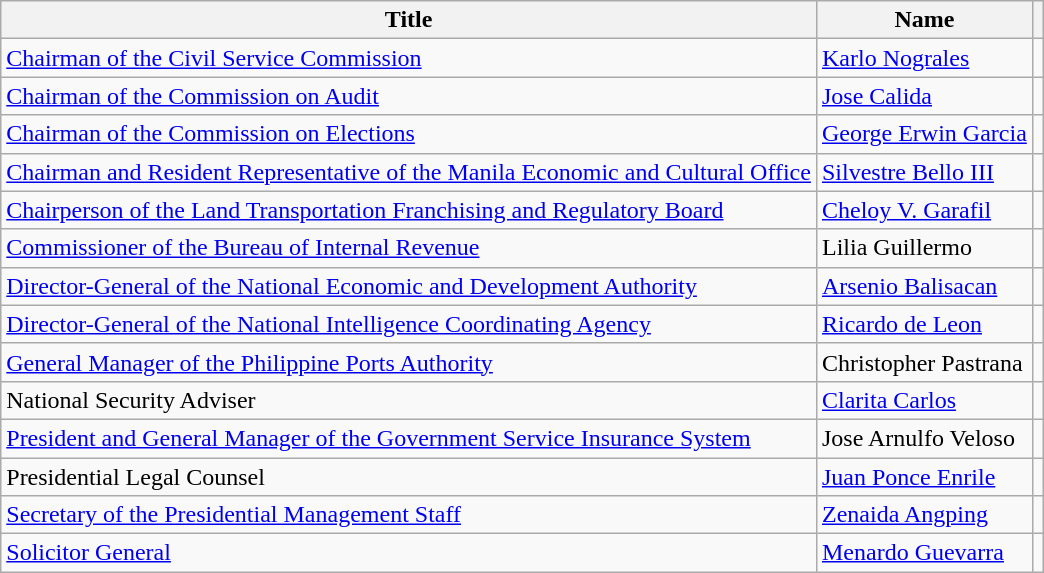<table class="wikitable">
<tr>
<th>Title</th>
<th>Name</th>
<th></th>
</tr>
<tr>
<td><a href='#'>Chairman of the Civil Service Commission</a></td>
<td><a href='#'>Karlo Nograles</a></td>
<td></td>
</tr>
<tr>
<td><a href='#'>Chairman of the Commission on Audit</a></td>
<td><a href='#'>Jose Calida</a></td>
<td></td>
</tr>
<tr>
<td><a href='#'>Chairman of the Commission on Elections</a></td>
<td><a href='#'>George Erwin Garcia</a></td>
<td></td>
</tr>
<tr>
<td><a href='#'>Chairman and Resident Representative of the Manila Economic and Cultural Office</a></td>
<td><a href='#'>Silvestre Bello III</a></td>
<td></td>
</tr>
<tr>
<td><a href='#'>Chairperson of the Land Transportation Franchising and Regulatory Board</a></td>
<td><a href='#'>Cheloy V. Garafil</a></td>
<td></td>
</tr>
<tr>
<td><a href='#'>Commissioner of the Bureau of Internal Revenue</a></td>
<td>Lilia Guillermo</td>
<td></td>
</tr>
<tr>
<td><a href='#'>Director-General of the National Economic and Development Authority</a></td>
<td><a href='#'>Arsenio Balisacan</a></td>
<td></td>
</tr>
<tr>
<td><a href='#'>Director-General of the National Intelligence Coordinating Agency</a></td>
<td><a href='#'>Ricardo de Leon</a></td>
<td></td>
</tr>
<tr>
<td><a href='#'>General Manager of the Philippine Ports Authority</a></td>
<td>Christopher Pastrana</td>
<td></td>
</tr>
<tr>
<td>National Security Adviser</td>
<td><a href='#'>Clarita Carlos</a></td>
<td></td>
</tr>
<tr>
<td><a href='#'>President and General Manager of the Government Service Insurance System</a></td>
<td>Jose Arnulfo Veloso</td>
<td></td>
</tr>
<tr>
<td>Presidential Legal Counsel</td>
<td><a href='#'>Juan Ponce Enrile</a></td>
<td></td>
</tr>
<tr>
<td><a href='#'>Secretary of the Presidential Management Staff</a></td>
<td><a href='#'>Zenaida Angping</a></td>
<td></td>
</tr>
<tr>
<td><a href='#'>Solicitor General</a></td>
<td><a href='#'>Menardo Guevarra</a></td>
<td></td>
</tr>
</table>
